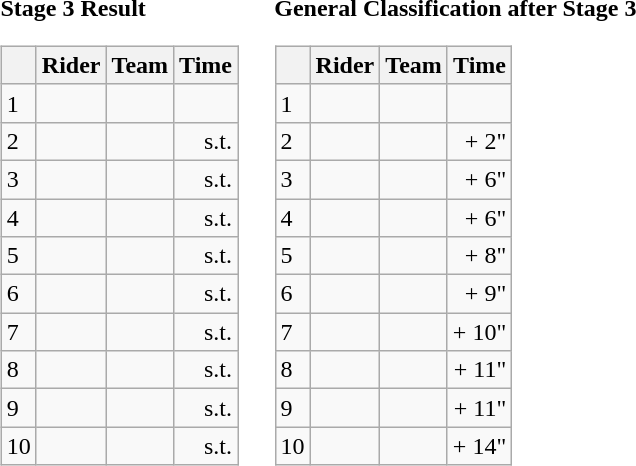<table>
<tr>
<td><strong>Stage 3 Result</strong><br><table class="wikitable">
<tr>
<th></th>
<th>Rider</th>
<th>Team</th>
<th>Time</th>
</tr>
<tr>
<td>1</td>
<td></td>
<td></td>
<td style="text-align:right;"></td>
</tr>
<tr>
<td>2</td>
<td></td>
<td></td>
<td style="text-align:right;">s.t.</td>
</tr>
<tr>
<td>3</td>
<td></td>
<td></td>
<td style="text-align:right;">s.t.</td>
</tr>
<tr>
<td>4</td>
<td></td>
<td></td>
<td style="text-align:right;">s.t.</td>
</tr>
<tr>
<td>5</td>
<td></td>
<td></td>
<td style="text-align:right;">s.t.</td>
</tr>
<tr>
<td>6</td>
<td> </td>
<td></td>
<td style="text-align:right;">s.t.</td>
</tr>
<tr>
<td>7</td>
<td></td>
<td></td>
<td style="text-align:right;">s.t.</td>
</tr>
<tr>
<td>8</td>
<td></td>
<td></td>
<td style="text-align:right;">s.t.</td>
</tr>
<tr>
<td>9</td>
<td> </td>
<td></td>
<td style="text-align:right;">s.t.</td>
</tr>
<tr>
<td>10</td>
<td></td>
<td></td>
<td style="text-align:right;">s.t.</td>
</tr>
</table>
</td>
<td></td>
<td><strong>General Classification after Stage 3</strong><br><table class="wikitable">
<tr>
<th></th>
<th>Rider</th>
<th>Team</th>
<th>Time</th>
</tr>
<tr>
<td>1</td>
<td> </td>
<td></td>
<td style="text-align:right;"></td>
</tr>
<tr>
<td>2</td>
<td> </td>
<td></td>
<td style="text-align:right;">+ 2"</td>
</tr>
<tr>
<td>3</td>
<td> </td>
<td></td>
<td style="text-align:right;">+ 6"</td>
</tr>
<tr>
<td>4</td>
<td></td>
<td></td>
<td style="text-align:right;">+ 6"</td>
</tr>
<tr>
<td>5</td>
<td></td>
<td></td>
<td style="text-align:right;">+ 8"</td>
</tr>
<tr>
<td>6</td>
<td></td>
<td></td>
<td style="text-align:right;">+ 9"</td>
</tr>
<tr>
<td>7</td>
<td></td>
<td></td>
<td style="text-align:right;">+ 10"</td>
</tr>
<tr>
<td>8</td>
<td></td>
<td></td>
<td style="text-align:right;">+ 11"</td>
</tr>
<tr>
<td>9</td>
<td></td>
<td></td>
<td style="text-align:right;">+ 11"</td>
</tr>
<tr>
<td>10</td>
<td></td>
<td></td>
<td style="text-align:right;">+ 14"</td>
</tr>
</table>
</td>
</tr>
</table>
